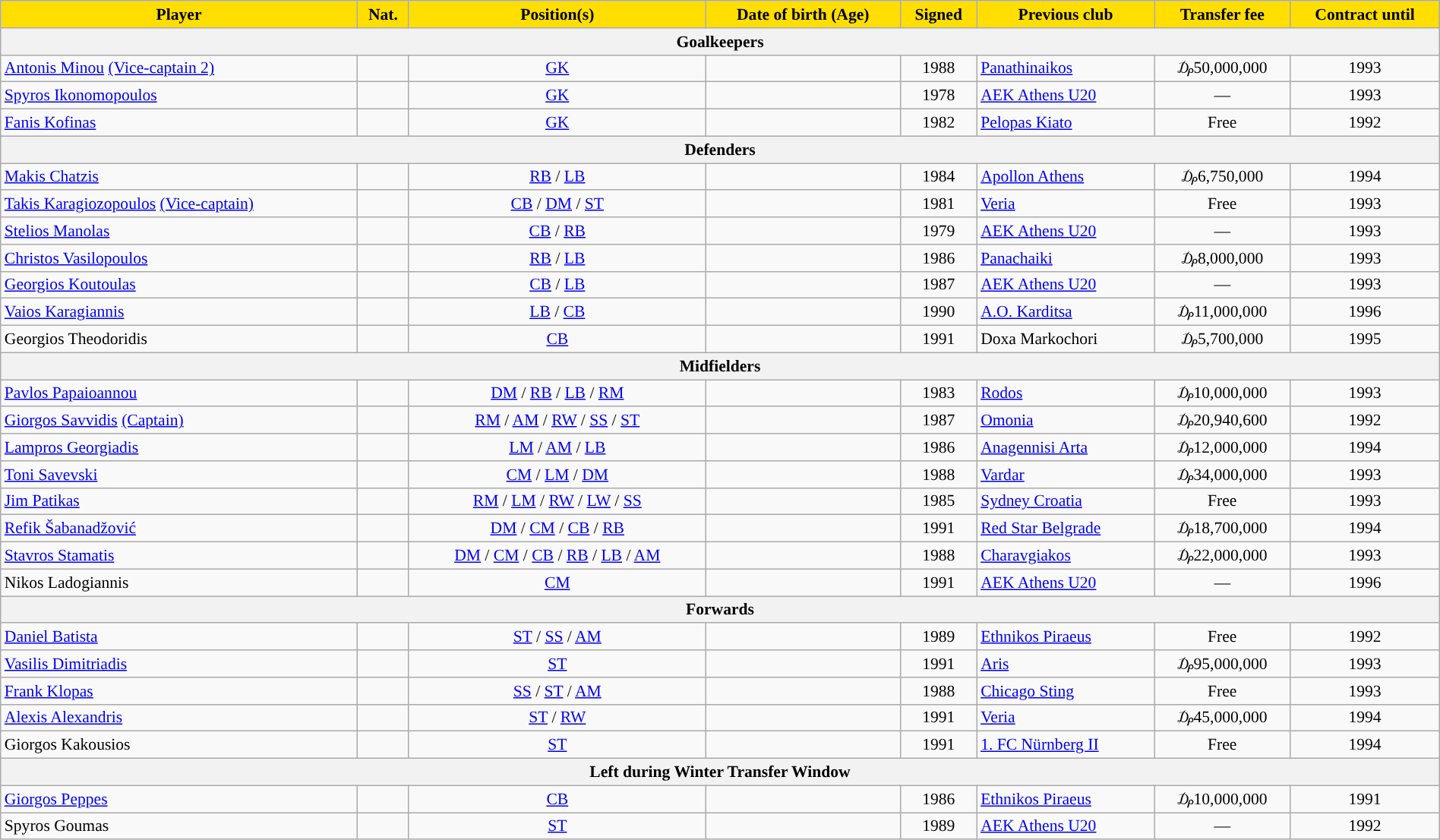<table class="wikitable" style="text-align:center; font-size:90%;width:100%;">
<tr>
<th style="background:#FFDE00">Player</th>
<th style="background:#FFDE00">Nat.</th>
<th style="background:#FFDE00">Position(s)</th>
<th style="background:#FFDE00">Date of birth (Age)</th>
<th style="background:#FFDE00">Signed</th>
<th style="background:#FFDE00">Previous club</th>
<th style="background:#FFDE00">Transfer fee</th>
<th style="background:#FFDE00">Contract until</th>
</tr>
<tr>
<th colspan="8">Goalkeepers</th>
</tr>
<tr>
<td align=left><a href='#'>Antonis Minou</a> <a href='#'>(Vice-captain 2)</a></td>
<td></td>
<td><a href='#'>GK</a></td>
<td></td>
<td>1988</td>
<td align=left> <a href='#'>Panathinaikos</a></td>
<td>₯50,000,000</td>
<td>1993</td>
</tr>
<tr>
<td align=left><a href='#'>Spyros Ikonomopoulos</a></td>
<td></td>
<td><a href='#'>GK</a></td>
<td></td>
<td>1978</td>
<td align=left> <a href='#'>AEK Athens U20</a></td>
<td>—</td>
<td>1993</td>
</tr>
<tr>
<td align=left><a href='#'>Fanis Kofinas</a></td>
<td></td>
<td><a href='#'>GK</a></td>
<td></td>
<td>1982</td>
<td align=left> <a href='#'>Pelopas Kiato</a></td>
<td>Free</td>
<td>1992</td>
</tr>
<tr>
<th colspan="8">Defenders</th>
</tr>
<tr>
<td align=left><a href='#'>Makis Chatzis</a></td>
<td></td>
<td><a href='#'>RB</a> / <a href='#'>LB</a></td>
<td></td>
<td>1984</td>
<td align=left> <a href='#'>Apollon Athens</a></td>
<td>₯6,750,000</td>
<td>1994</td>
</tr>
<tr>
<td align=left><a href='#'>Takis Karagiozopoulos</a> <a href='#'>(Vice-captain)</a></td>
<td></td>
<td><a href='#'>CB</a> / <a href='#'>DM</a> / <a href='#'>ST</a></td>
<td></td>
<td>1981</td>
<td align=left> <a href='#'>Veria</a></td>
<td>Free</td>
<td>1993</td>
</tr>
<tr>
<td align=left><a href='#'>Stelios Manolas</a></td>
<td></td>
<td><a href='#'>CB</a> / <a href='#'>RB</a></td>
<td></td>
<td>1979</td>
<td align=left> <a href='#'>AEK Athens U20</a></td>
<td>—</td>
<td>1993</td>
</tr>
<tr>
<td align=left><a href='#'>Christos Vasilopoulos</a></td>
<td></td>
<td><a href='#'>RB</a> / <a href='#'>LB</a></td>
<td></td>
<td>1986</td>
<td align=left> <a href='#'>Panachaiki</a></td>
<td>₯8,000,000</td>
<td>1993</td>
</tr>
<tr>
<td align=left><a href='#'>Georgios Koutoulas</a></td>
<td></td>
<td><a href='#'>CB</a> / <a href='#'>LB</a></td>
<td></td>
<td>1987</td>
<td align=left> <a href='#'>AEK Athens U20</a></td>
<td>—</td>
<td>1993</td>
</tr>
<tr>
<td align=left><a href='#'>Vaios Karagiannis</a></td>
<td></td>
<td><a href='#'>LB</a> / <a href='#'>CB</a></td>
<td></td>
<td>1990</td>
<td align=left> <a href='#'>A.O. Karditsa</a></td>
<td>₯11,000,000</td>
<td>1996</td>
</tr>
<tr>
<td align=left>Georgios Theodoridis</td>
<td></td>
<td><a href='#'>CB</a></td>
<td></td>
<td>1991</td>
<td align=left> Doxa Markochori</td>
<td>₯5,700,000</td>
<td>1995</td>
</tr>
<tr>
<th colspan="8">Midfielders</th>
</tr>
<tr>
<td align=left><a href='#'>Pavlos Papaioannou</a></td>
<td></td>
<td><a href='#'>DM</a> / <a href='#'>RB</a> / <a href='#'>LB</a> / <a href='#'>RM</a></td>
<td></td>
<td>1983</td>
<td align=left> <a href='#'>Rodos</a></td>
<td>₯10,000,000</td>
<td>1993</td>
</tr>
<tr>
<td align=left><a href='#'>Giorgos Savvidis</a> <a href='#'>(Captain)</a></td>
<td></td>
<td><a href='#'>RM</a> / <a href='#'>AM</a> / <a href='#'>RW</a> / <a href='#'>SS</a> / <a href='#'>ST</a></td>
<td></td>
<td>1987</td>
<td align=left> <a href='#'>Omonia</a></td>
<td>₯20,940,600</td>
<td>1992</td>
</tr>
<tr>
<td align=left><a href='#'>Lampros Georgiadis</a></td>
<td></td>
<td><a href='#'>LM</a> / <a href='#'>AM</a> / <a href='#'>LB</a></td>
<td></td>
<td>1986</td>
<td align=left> <a href='#'>Anagennisi Arta</a></td>
<td>₯12,000,000</td>
<td>1994</td>
</tr>
<tr>
<td align=left><a href='#'>Toni Savevski</a></td>
<td></td>
<td><a href='#'>CM</a> / <a href='#'>LM</a> / <a href='#'>DM</a></td>
<td></td>
<td>1988</td>
<td align=left> <a href='#'>Vardar</a></td>
<td>₯34,000,000</td>
<td>1993</td>
</tr>
<tr>
<td align=left><a href='#'>Jim Patikas</a></td>
<td></td>
<td><a href='#'>RM</a> / <a href='#'>LM</a> / <a href='#'>RW</a> / <a href='#'>LW</a> / <a href='#'>SS</a></td>
<td></td>
<td>1985</td>
<td align=left> <a href='#'>Sydney Croatia</a></td>
<td>Free</td>
<td>1993</td>
</tr>
<tr>
<td align=left><a href='#'>Refik Šabanadžović</a></td>
<td></td>
<td><a href='#'>DM</a> / <a href='#'>CM</a> / <a href='#'>CB</a> / <a href='#'>RB</a></td>
<td></td>
<td>1991</td>
<td align=left> <a href='#'>Red Star Belgrade</a></td>
<td>₯18,700,000</td>
<td>1994</td>
</tr>
<tr>
<td align=left><a href='#'>Stavros Stamatis</a></td>
<td></td>
<td><a href='#'>DM</a> / <a href='#'>CM</a> / <a href='#'>CB</a> / <a href='#'>RB</a> / <a href='#'>LB</a> /  <a href='#'>AM</a></td>
<td></td>
<td>1988</td>
<td align=left> <a href='#'>Charavgiakos</a></td>
<td>₯22,000,000</td>
<td>1993</td>
</tr>
<tr>
<td align=left>Nikos Ladogiannis</td>
<td></td>
<td><a href='#'>CM</a></td>
<td></td>
<td>1991</td>
<td align=left> <a href='#'>AEK Athens U20</a></td>
<td>—</td>
<td>1996</td>
</tr>
<tr>
<th colspan="8">Forwards</th>
</tr>
<tr>
<td align=left><a href='#'>Daniel Batista</a></td>
<td></td>
<td><a href='#'>ST</a> / <a href='#'>SS</a> / <a href='#'>AM</a></td>
<td></td>
<td>1989</td>
<td align=left> <a href='#'>Ethnikos Piraeus</a></td>
<td>Free</td>
<td>1992</td>
</tr>
<tr>
<td align=left><a href='#'>Vasilis Dimitriadis</a></td>
<td></td>
<td><a href='#'>ST</a></td>
<td></td>
<td>1991</td>
<td align=left> <a href='#'>Aris</a></td>
<td>₯95,000,000</td>
<td>1993</td>
</tr>
<tr>
<td align=left><a href='#'>Frank Klopas</a></td>
<td></td>
<td><a href='#'>SS</a> / <a href='#'>ST</a> / <a href='#'>AM</a></td>
<td></td>
<td>1988</td>
<td align=left> <a href='#'>Chicago Sting</a></td>
<td>Free</td>
<td>1993</td>
</tr>
<tr>
<td align=left><a href='#'>Alexis Alexandris</a></td>
<td></td>
<td><a href='#'>ST</a> / <a href='#'>RW</a></td>
<td></td>
<td>1991</td>
<td align=left> <a href='#'>Veria</a></td>
<td>₯45,000,000</td>
<td>1994</td>
</tr>
<tr>
<td align=left>Giorgos Kakousios</td>
<td></td>
<td><a href='#'>ST</a></td>
<td></td>
<td>1991</td>
<td align=left> <a href='#'>1. FC Nürnberg II</a></td>
<td>Free</td>
<td>1994</td>
</tr>
<tr>
<th colspan="8">Left during Winter Transfer Window</th>
</tr>
<tr>
<td align=left><a href='#'>Giorgos Peppes</a></td>
<td></td>
<td><a href='#'>CB</a></td>
<td></td>
<td>1986</td>
<td align=left> <a href='#'>Ethnikos Piraeus</a></td>
<td>₯10,000,000</td>
<td>1991</td>
</tr>
<tr>
<td align=left>Spyros Goumas</td>
<td></td>
<td><a href='#'>ST</a></td>
<td></td>
<td>1989</td>
<td align=left> <a href='#'>AEK Athens U20</a></td>
<td>—</td>
<td>1992</td>
</tr>
</table>
